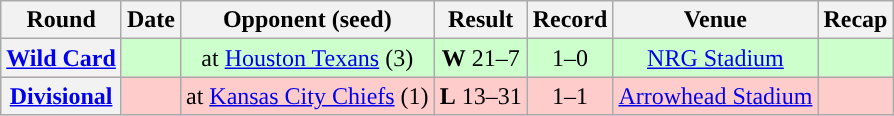<table class="wikitable" style="text-align:center">
<tr>
<th>Round</th>
<th>Date</th>
<th>Opponent (seed)</th>
<th>Result</th>
<th>Record</th>
<th>Venue</th>
<th>Recap</th>
</tr>
<tr style="background:#cfc">
<th><a href='#'>Wild Card</a></th>
<td></td>
<td>at <a href='#'>Houston Texans</a> (3)</td>
<td><strong>W</strong> 21–7</td>
<td>1–0</td>
<td><a href='#'>NRG Stadium</a></td>
<td></td>
</tr>
<tr style="background:#fcc">
<th><a href='#'>Divisional</a></th>
<td></td>
<td>at <a href='#'>Kansas City Chiefs</a> (1)</td>
<td><strong>L</strong> 13–31</td>
<td>1–1</td>
<td><a href='#'>Arrowhead Stadium</a></td>
<td></td>
</tr>
</table>
